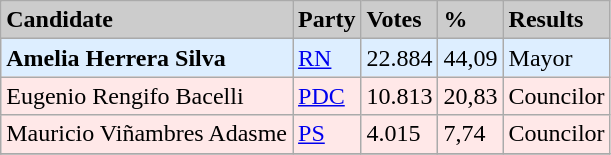<table class="wikitable">
<tr>
<td bgcolor=#cccccc><strong>Candidate</strong></td>
<td bgcolor=#cccccc><strong>Party</strong></td>
<td bgcolor=#cccccc><strong>Votes</strong></td>
<td bgcolor=#cccccc><strong>%</strong></td>
<td bgcolor=#cccccc><strong>Results</strong></td>
</tr>
<tr>
<td bgcolor=#DDEEFF><strong>Amelia Herrera Silva</strong></td>
<td bgcolor=#DDEEFF><a href='#'>RN</a></td>
<td bgcolor=#DDEEFF>22.884</td>
<td bgcolor=#DDEEFF>44,09</td>
<td bgcolor=#DDEEFF>Mayor</td>
</tr>
<tr>
<td bgcolor=#FFE8E8>Eugenio Rengifo Bacelli</td>
<td bgcolor=#FFE8E8><a href='#'>PDC</a></td>
<td bgcolor=#FFE8E8>10.813</td>
<td bgcolor=#FFE8E8>20,83</td>
<td bgcolor=#FFE8E8>Councilor</td>
</tr>
<tr>
<td bgcolor=#FFE8E8>Mauricio Viñambres Adasme</td>
<td bgcolor=#FFE8E8><a href='#'>PS</a></td>
<td bgcolor=#FFE8E8>4.015</td>
<td bgcolor=#FFE8E8>7,74</td>
<td bgcolor=#FFE8E8>Councilor</td>
</tr>
<tr>
</tr>
</table>
